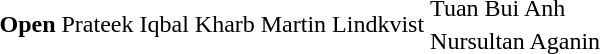<table>
<tr>
<th scope=row rowspan=2>Open</th>
<td rowspan=2> Prateek Iqbal Kharb</td>
<td rowspan=2> Martin Lindkvist</td>
<td> Tuan Bui Anh</td>
</tr>
<tr>
<td> Nursultan Aganin</td>
</tr>
<tr>
</tr>
</table>
